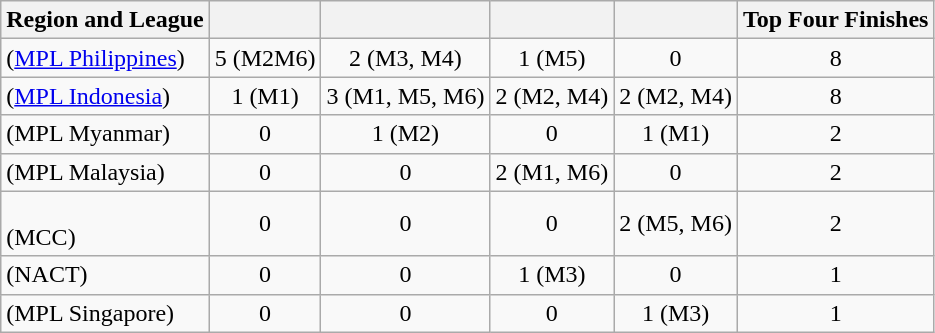<table class="wikitable" style="text-align:center;">
<tr>
<th>Region and League</th>
<th></th>
<th></th>
<th></th>
<th></th>
<th>Top Four Finishes</th>
</tr>
<tr>
<td align="left"> (<a href='#'>MPL Philippines</a>)</td>
<td>5 (M2M6)</td>
<td>2 (M3, M4)</td>
<td>1 (M5)</td>
<td>0</td>
<td>8</td>
</tr>
<tr>
<td align="left"> (<a href='#'>MPL Indonesia</a>)</td>
<td>1 (M1)</td>
<td>3 (M1, M5, M6)</td>
<td>2 (M2, M4)</td>
<td>2 (M2, M4)</td>
<td>8</td>
</tr>
<tr>
<td align="left"> (MPL Myanmar)</td>
<td>0</td>
<td>1 (M2)</td>
<td>0</td>
<td>1 (M1)</td>
<td>2</td>
</tr>
<tr>
<td align="left"> (MPL Malaysia)</td>
<td>0</td>
<td>0</td>
<td>2 (M1, M6)</td>
<td>0</td>
<td>2</td>
</tr>
<tr>
<td align="left"><br> (MCC)</td>
<td>0</td>
<td>0</td>
<td>0</td>
<td>2 (M5, M6)</td>
<td>2</td>
</tr>
<tr>
<td align="left"> (NACT)</td>
<td>0</td>
<td>0</td>
<td>1 (M3)</td>
<td>0</td>
<td>1</td>
</tr>
<tr>
<td align="left"> (MPL Singapore)</td>
<td>0</td>
<td>0</td>
<td>0</td>
<td>1 (M3)</td>
<td>1</td>
</tr>
</table>
